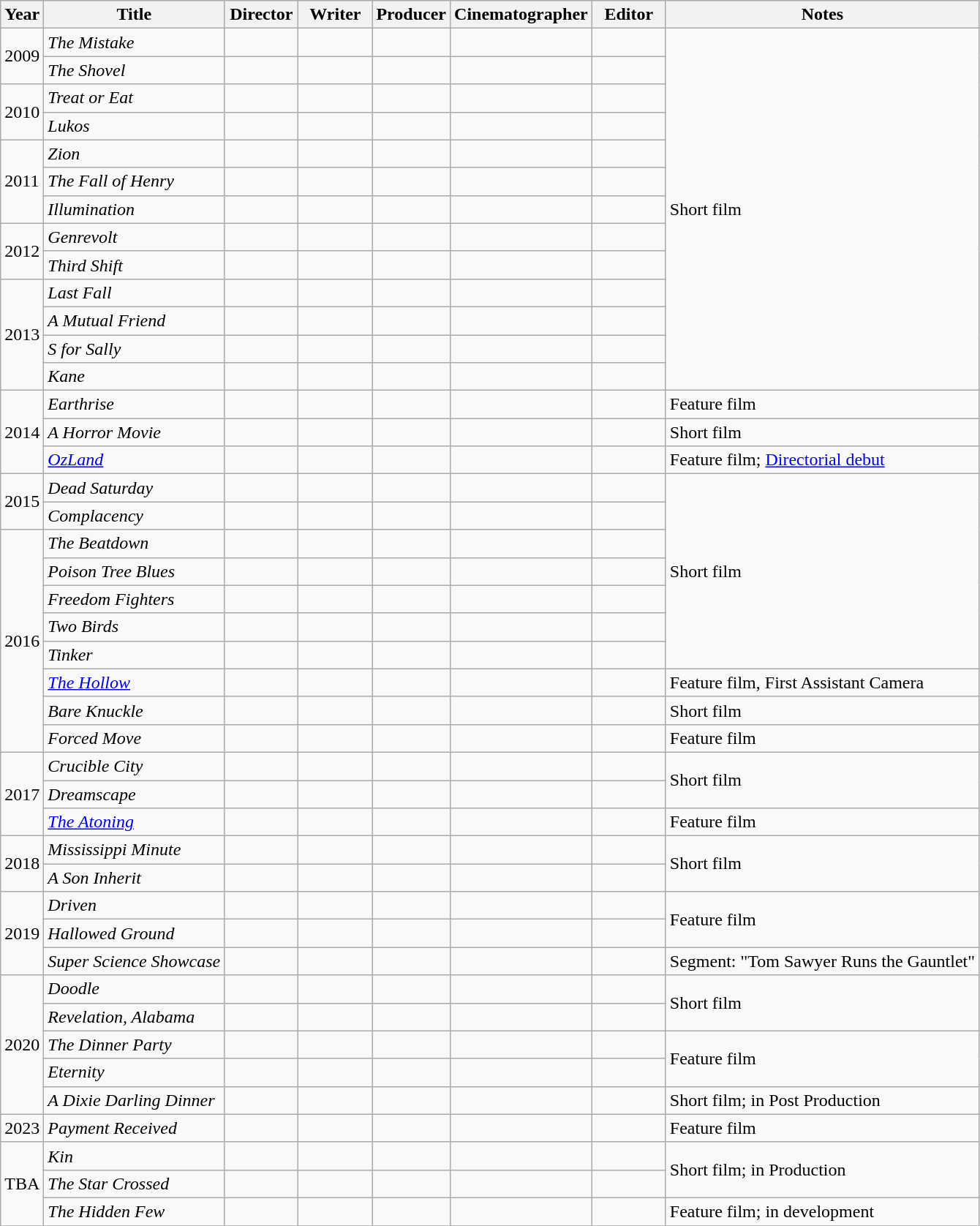<table class="wikitable">
<tr>
<th>Year</th>
<th>Title</th>
<th width="60">Director</th>
<th width="60">Writer</th>
<th width="60">Producer</th>
<th width="60">Cinematographer</th>
<th width="60">Editor</th>
<th>Notes</th>
</tr>
<tr>
<td rowspan=2>2009</td>
<td><em>The Mistake</em></td>
<td></td>
<td></td>
<td></td>
<td></td>
<td></td>
<td rowspan=13>Short film</td>
</tr>
<tr>
<td><em>The Shovel</em></td>
<td></td>
<td></td>
<td></td>
<td></td>
<td></td>
</tr>
<tr>
<td rowspan=2>2010</td>
<td><em>Treat or Eat</em></td>
<td></td>
<td></td>
<td></td>
<td></td>
<td></td>
</tr>
<tr>
<td><em>Lukos</em></td>
<td></td>
<td></td>
<td></td>
<td></td>
<td></td>
</tr>
<tr>
<td rowspan=3>2011</td>
<td><em>Zion</em></td>
<td></td>
<td></td>
<td></td>
<td></td>
<td></td>
</tr>
<tr>
<td><em>The Fall of Henry</em></td>
<td></td>
<td></td>
<td></td>
<td></td>
<td></td>
</tr>
<tr>
<td><em>Illumination</em></td>
<td></td>
<td></td>
<td></td>
<td></td>
<td></td>
</tr>
<tr>
<td rowspan=2>2012</td>
<td><em>Genrevolt</em></td>
<td></td>
<td></td>
<td></td>
<td></td>
<td></td>
</tr>
<tr>
<td><em>Third Shift</em></td>
<td></td>
<td></td>
<td></td>
<td></td>
<td></td>
</tr>
<tr>
<td rowspan=4>2013</td>
<td><em>Last Fall</em></td>
<td></td>
<td></td>
<td></td>
<td></td>
<td></td>
</tr>
<tr>
<td><em>A Mutual Friend</em></td>
<td></td>
<td></td>
<td></td>
<td></td>
<td></td>
</tr>
<tr>
<td><em>S for Sally</em></td>
<td></td>
<td></td>
<td></td>
<td></td>
<td></td>
</tr>
<tr>
<td><em>Kane</em></td>
<td></td>
<td></td>
<td></td>
<td></td>
<td></td>
</tr>
<tr>
<td rowspan=3>2014</td>
<td><em>Earthrise</em></td>
<td></td>
<td></td>
<td></td>
<td></td>
<td></td>
<td>Feature film</td>
</tr>
<tr>
<td><em>A Horror Movie</em></td>
<td></td>
<td></td>
<td></td>
<td></td>
<td></td>
<td>Short film</td>
</tr>
<tr>
<td><em><a href='#'>OzLand</a></em></td>
<td></td>
<td></td>
<td></td>
<td></td>
<td></td>
<td>Feature film; <a href='#'>Directorial debut</a></td>
</tr>
<tr>
<td rowspan=2>2015</td>
<td><em>Dead Saturday</em></td>
<td></td>
<td></td>
<td></td>
<td></td>
<td></td>
<td rowspan=7>Short film</td>
</tr>
<tr>
<td><em>Complacency</em></td>
<td></td>
<td></td>
<td></td>
<td></td>
<td></td>
</tr>
<tr>
<td rowspan=8>2016</td>
<td><em>The Beatdown</em></td>
<td></td>
<td></td>
<td></td>
<td></td>
<td></td>
</tr>
<tr>
<td><em>Poison Tree Blues</em></td>
<td></td>
<td></td>
<td></td>
<td></td>
<td></td>
</tr>
<tr>
<td><em>Freedom Fighters </em></td>
<td></td>
<td></td>
<td></td>
<td></td>
<td></td>
</tr>
<tr>
<td><em>Two Birds</em></td>
<td></td>
<td></td>
<td></td>
<td></td>
<td></td>
</tr>
<tr>
<td><em>Tinker</em></td>
<td></td>
<td></td>
<td></td>
<td></td>
<td></td>
</tr>
<tr>
<td><em><a href='#'>The Hollow</a></em></td>
<td></td>
<td></td>
<td></td>
<td></td>
<td></td>
<td>Feature film, First Assistant Camera</td>
</tr>
<tr>
<td><em>Bare Knuckle</em></td>
<td></td>
<td></td>
<td></td>
<td></td>
<td></td>
<td>Short film</td>
</tr>
<tr>
<td><em>Forced Move</em></td>
<td></td>
<td></td>
<td></td>
<td></td>
<td></td>
<td>Feature film</td>
</tr>
<tr>
<td rowspan=3>2017</td>
<td><em>Crucible City</em></td>
<td></td>
<td></td>
<td></td>
<td></td>
<td></td>
<td rowspan=2>Short film</td>
</tr>
<tr>
<td><em>Dreamscape</em></td>
<td></td>
<td></td>
<td></td>
<td></td>
<td></td>
</tr>
<tr>
<td><em><a href='#'>The Atoning</a></em></td>
<td></td>
<td></td>
<td></td>
<td></td>
<td></td>
<td>Feature film</td>
</tr>
<tr>
<td rowspan=2>2018</td>
<td><em>Mississippi Minute</em></td>
<td></td>
<td></td>
<td></td>
<td></td>
<td></td>
<td rowspan=2>Short film</td>
</tr>
<tr>
<td><em>A Son Inherit</em></td>
<td></td>
<td></td>
<td></td>
<td></td>
<td></td>
</tr>
<tr>
<td rowspan=3>2019</td>
<td><em>Driven</em></td>
<td></td>
<td></td>
<td></td>
<td></td>
<td></td>
<td rowspan=2>Feature film</td>
</tr>
<tr>
<td><em>Hallowed Ground</em></td>
<td></td>
<td></td>
<td></td>
<td></td>
<td></td>
</tr>
<tr>
<td><em>Super Science Showcase</em></td>
<td></td>
<td></td>
<td></td>
<td></td>
<td></td>
<td>Segment: "Tom Sawyer Runs the Gauntlet"</td>
</tr>
<tr>
<td rowspan=5>2020</td>
<td><em>Doodle</em></td>
<td></td>
<td></td>
<td></td>
<td></td>
<td></td>
<td rowspan=2>Short film</td>
</tr>
<tr>
<td><em>Revelation, Alabama</em></td>
<td></td>
<td></td>
<td></td>
<td></td>
<td></td>
</tr>
<tr>
<td><em>The Dinner Party</em></td>
<td></td>
<td></td>
<td></td>
<td></td>
<td></td>
<td rowspan=2>Feature film</td>
</tr>
<tr>
<td><em>Eternity</em></td>
<td></td>
<td></td>
<td></td>
<td></td>
<td></td>
</tr>
<tr>
<td><em>A Dixie Darling Dinner</em></td>
<td></td>
<td></td>
<td></td>
<td></td>
<td></td>
<td>Short film; in Post Production</td>
</tr>
<tr>
<td>2023</td>
<td><em>Payment Received</em></td>
<td></td>
<td></td>
<td></td>
<td></td>
<td></td>
<td>Feature film</td>
</tr>
<tr>
<td rowspan=3>TBA</td>
<td><em>Kin</em></td>
<td></td>
<td></td>
<td></td>
<td></td>
<td></td>
<td rowspan=2>Short film; in Production</td>
</tr>
<tr>
<td><em>The Star Crossed</em></td>
<td></td>
<td></td>
<td></td>
<td></td>
<td></td>
</tr>
<tr>
<td><em>The Hidden Few</em></td>
<td></td>
<td></td>
<td></td>
<td></td>
<td></td>
<td>Feature film; in development</td>
</tr>
<tr>
</tr>
</table>
